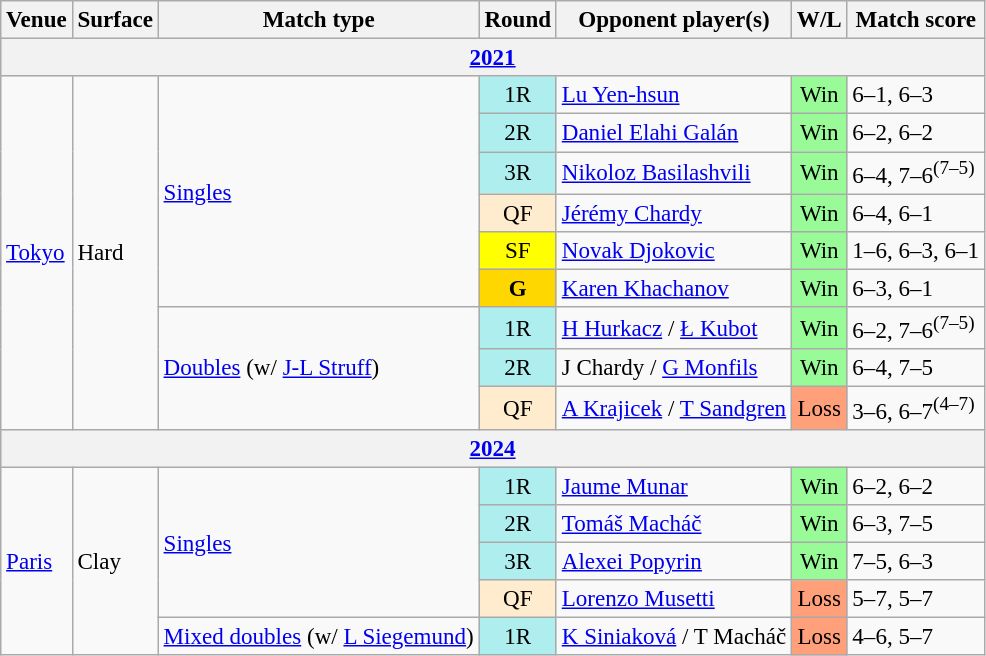<table class="wikitable nowrap" style=font-size:96%>
<tr>
<th>Venue</th>
<th>Surface</th>
<th>Match type</th>
<th>Round</th>
<th>Opponent player(s)</th>
<th>W/L</th>
<th>Match score</th>
</tr>
<tr bgcolor="efefef">
<th colspan="7"><a href='#'>2021</a></th>
</tr>
<tr>
<td rowspan="9"><a href='#'>Tokyo</a></td>
<td rowspan="9">Hard</td>
<td rowspan="6"><a href='#'>Singles</a></td>
<td bgcolor="afeeee" align=center>1R</td>
<td> <a href='#'>Lu Yen-hsun</a></td>
<td bgcolor=98fb98 align=center>Win</td>
<td>6–1, 6–3</td>
</tr>
<tr>
<td bgcolor="afeeee" align=center>2R</td>
<td> <a href='#'>Daniel Elahi Galán</a></td>
<td bgcolor=98fb98 align=center>Win</td>
<td>6–2, 6–2</td>
</tr>
<tr>
<td bgcolor="afeeee" align=center>3R</td>
<td> <a href='#'>Nikoloz Basilashvili</a></td>
<td bgcolor=98fb98 align=center>Win</td>
<td>6–4, 7–6<sup>(7–5)</sup></td>
</tr>
<tr>
<td bgcolor="ffebcd" align=center>QF</td>
<td> <a href='#'>Jérémy Chardy</a></td>
<td bgcolor=98fb98 align=center>Win</td>
<td>6–4, 6–1</td>
</tr>
<tr>
<td bgcolor="yellow" align=center>SF</td>
<td> <a href='#'>Novak Djokovic</a></td>
<td bgcolor=98fb98 align=center>Win</td>
<td>1–6, 6–3, 6–1</td>
</tr>
<tr>
<td bgcolor="gold" align=center><strong>G</strong></td>
<td> <a href='#'>Karen Khachanov</a></td>
<td bgcolor=98fb98 align=center>Win</td>
<td>6–3, 6–1</td>
</tr>
<tr>
<td rowspan="3"><a href='#'>Doubles</a> (w/ <a href='#'>J-L Struff</a>)</td>
<td bgcolor="afeeee" align=center>1R</td>
<td> <a href='#'>H Hurkacz</a> / <a href='#'>Ł Kubot</a></td>
<td bgcolor=98fb98 align=center>Win</td>
<td>6–2, 7–6<sup>(7–5)</sup></td>
</tr>
<tr>
<td bgcolor="afeeee" align=center>2R</td>
<td> J Chardy / <a href='#'>G Monfils</a></td>
<td bgcolor=98fb98 align=center>Win</td>
<td>6–4, 7–5</td>
</tr>
<tr>
<td bgcolor="ffebcd" align=center>QF</td>
<td> <a href='#'>A Krajicek</a> / <a href='#'>T Sandgren</a></td>
<td bgcolor=ffa07a align=center>Loss</td>
<td>3–6, 6–7<sup>(4–7)</sup></td>
</tr>
<tr bgcolor="efefef">
<th colspan="7"><a href='#'>2024</a></th>
</tr>
<tr>
<td rowspan="5"><a href='#'>Paris</a></td>
<td rowspan="5">Clay</td>
<td rowspan="4"><a href='#'>Singles</a></td>
<td bgcolor="afeeee" align=center>1R</td>
<td> <a href='#'>Jaume Munar</a></td>
<td bgcolor=98fb98 align=center>Win</td>
<td>6–2, 6–2</td>
</tr>
<tr>
<td bgcolor="afeeee" align=center>2R</td>
<td> <a href='#'>Tomáš Macháč</a></td>
<td bgcolor=98fb98 align=center>Win</td>
<td>6–3, 7–5</td>
</tr>
<tr>
<td bgcolor="afeeee" align=center>3R</td>
<td> <a href='#'>Alexei Popyrin</a></td>
<td bgcolor=98fb98 align=center>Win</td>
<td>7–5, 6–3</td>
</tr>
<tr>
<td bgcolor="ffebcd" align=center>QF</td>
<td> <a href='#'>Lorenzo Musetti</a></td>
<td bgcolor=ffa07a align=center>Loss</td>
<td>5–7, 5–7</td>
</tr>
<tr>
<td rowspan="1"><a href='#'>Mixed doubles</a> (w/ <a href='#'>L Siegemund</a>)</td>
<td bgcolor="afeeee" align=center>1R</td>
<td> <a href='#'>K Siniaková</a> / T Macháč</td>
<td bgcolor=ffa07a align=center>Loss</td>
<td>4–6, 5–7</td>
</tr>
</table>
